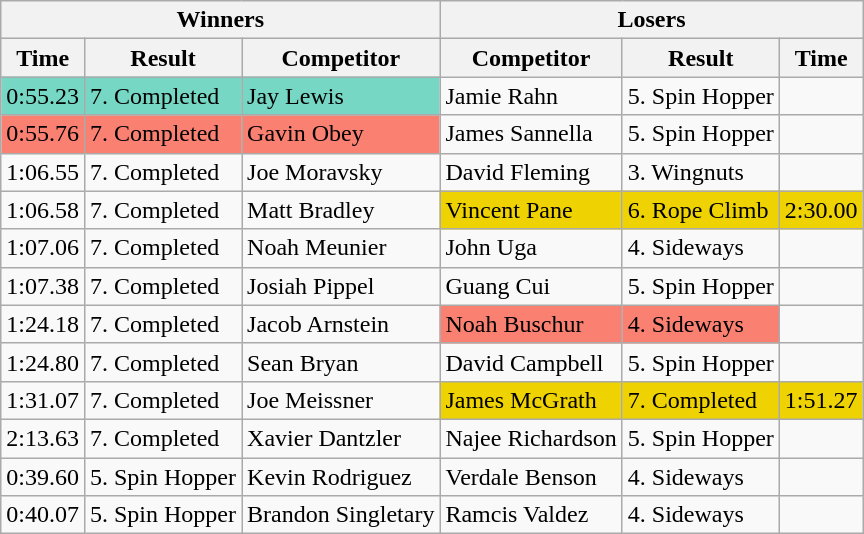<table class="wikitable sortable mw-collapsible">
<tr>
<th Colspan="3">Winners</th>
<th Colspan="3">Losers</th>
</tr>
<tr>
<th>Time</th>
<th>Result</th>
<th>Competitor</th>
<th>Competitor</th>
<th>Result</th>
<th>Time</th>
</tr>
<tr>
<td style="background-color:#76D7C4">0:55.23</td>
<td style="background-color:#76D7C4">7. Completed</td>
<td style="background-color:#76D7C4">Jay Lewis</td>
<td>Jamie Rahn</td>
<td>5. Spin Hopper</td>
<td></td>
</tr>
<tr>
<td style="background-color:#FA8072">0:55.76</td>
<td style="background-color:#FA8072">7. Completed</td>
<td style="background-color:#FA8072">Gavin Obey</td>
<td>James Sannella</td>
<td>5. Spin Hopper</td>
<td></td>
</tr>
<tr>
<td>1:06.55</td>
<td>7. Completed</td>
<td>Joe Moravsky</td>
<td>David Fleming</td>
<td>3. Wingnuts</td>
<td></td>
</tr>
<tr>
<td>1:06.58</td>
<td>7. Completed</td>
<td>Matt Bradley</td>
<td style="background-color:#EED202">Vincent Pane</td>
<td style="background-color:#EED202">6. Rope Climb</td>
<td style="background-color:#EED202">2:30.00</td>
</tr>
<tr>
<td>1:07.06</td>
<td>7. Completed</td>
<td>Noah Meunier</td>
<td>John Uga</td>
<td>4. Sideways</td>
<td></td>
</tr>
<tr>
<td>1:07.38</td>
<td>7. Completed</td>
<td>Josiah Pippel</td>
<td>Guang Cui</td>
<td>5. Spin Hopper</td>
<td></td>
</tr>
<tr>
<td>1:24.18</td>
<td>7. Completed</td>
<td>Jacob Arnstein</td>
<td style="background-color:#FA8072">Noah Buschur</td>
<td style="background-color:#FA8072">4. Sideways</td>
<td></td>
</tr>
<tr>
<td>1:24.80</td>
<td>7. Completed</td>
<td>Sean Bryan</td>
<td>David Campbell</td>
<td>5. Spin Hopper</td>
<td></td>
</tr>
<tr>
<td>1:31.07</td>
<td>7. Completed</td>
<td>Joe Meissner</td>
<td style="background-color:#EED202">James McGrath</td>
<td style="background-color:#EED202">7. Completed</td>
<td style="background-color:#EED202">1:51.27</td>
</tr>
<tr>
<td>2:13.63</td>
<td>7. Completed</td>
<td>Xavier Dantzler</td>
<td>Najee Richardson</td>
<td>5. Spin Hopper</td>
<td></td>
</tr>
<tr>
<td>0:39.60</td>
<td>5. Spin Hopper</td>
<td>Kevin Rodriguez</td>
<td>Verdale Benson</td>
<td>4. Sideways</td>
<td></td>
</tr>
<tr>
<td>0:40.07</td>
<td>5. Spin Hopper</td>
<td>Brandon Singletary</td>
<td>Ramcis Valdez</td>
<td>4. Sideways</td>
<td></td>
</tr>
</table>
